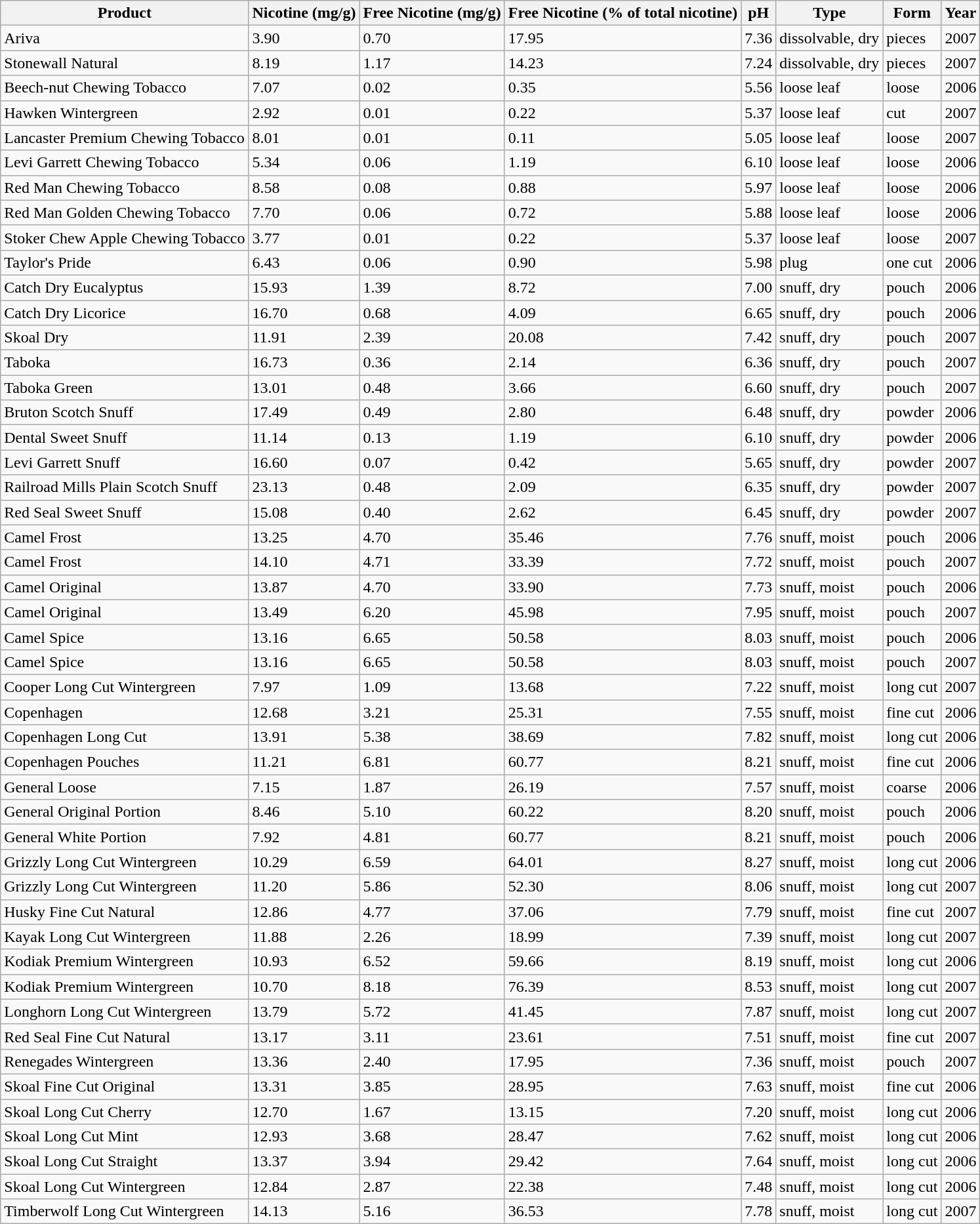<table class="wikitable sortable mw-collapsible mw-collapsed">
<tr>
<th>Product</th>
<th>Nicotine (mg/g)</th>
<th>Free Nicotine (mg/g)</th>
<th>Free Nicotine (% of total nicotine)</th>
<th>pH</th>
<th>Type</th>
<th>Form</th>
<th>Year</th>
</tr>
<tr>
<td>Ariva</td>
<td>3.90</td>
<td>0.70</td>
<td>17.95</td>
<td>7.36</td>
<td>dissolvable, dry</td>
<td>pieces</td>
<td>2007</td>
</tr>
<tr>
<td>Stonewall Natural</td>
<td>8.19</td>
<td>1.17</td>
<td>14.23</td>
<td>7.24</td>
<td>dissolvable, dry</td>
<td>pieces</td>
<td>2007</td>
</tr>
<tr>
<td>Beech-nut Chewing Tobacco</td>
<td>7.07</td>
<td>0.02</td>
<td>0.35</td>
<td>5.56</td>
<td>loose leaf</td>
<td>loose</td>
<td>2006</td>
</tr>
<tr>
<td>Hawken Wintergreen</td>
<td>2.92</td>
<td>0.01</td>
<td>0.22</td>
<td>5.37</td>
<td>loose leaf</td>
<td>cut</td>
<td>2007</td>
</tr>
<tr>
<td>Lancaster Premium Chewing Tobacco</td>
<td>8.01</td>
<td>0.01</td>
<td>0.11</td>
<td>5.05</td>
<td>loose leaf</td>
<td>loose</td>
<td>2007</td>
</tr>
<tr>
<td>Levi Garrett Chewing Tobacco</td>
<td>5.34</td>
<td>0.06</td>
<td>1.19</td>
<td>6.10</td>
<td>loose leaf</td>
<td>loose</td>
<td>2006</td>
</tr>
<tr>
<td>Red Man Chewing Tobacco</td>
<td>8.58</td>
<td>0.08</td>
<td>0.88</td>
<td>5.97</td>
<td>loose leaf</td>
<td>loose</td>
<td>2006</td>
</tr>
<tr>
<td>Red Man Golden Chewing Tobacco</td>
<td>7.70</td>
<td>0.06</td>
<td>0.72</td>
<td>5.88</td>
<td>loose leaf</td>
<td>loose</td>
<td>2006</td>
</tr>
<tr>
<td>Stoker Chew Apple Chewing Tobacco</td>
<td>3.77</td>
<td>0.01</td>
<td>0.22</td>
<td>5.37</td>
<td>loose leaf</td>
<td>loose</td>
<td>2007</td>
</tr>
<tr>
<td>Taylor's Pride</td>
<td>6.43</td>
<td>0.06</td>
<td>0.90</td>
<td>5.98</td>
<td>plug</td>
<td>one cut</td>
<td>2006</td>
</tr>
<tr>
<td>Catch Dry Eucalyptus</td>
<td>15.93</td>
<td>1.39</td>
<td>8.72</td>
<td>7.00</td>
<td>snuff, dry</td>
<td>pouch</td>
<td>2006</td>
</tr>
<tr>
<td>Catch Dry Licorice</td>
<td>16.70</td>
<td>0.68</td>
<td>4.09</td>
<td>6.65</td>
<td>snuff, dry</td>
<td>pouch</td>
<td>2006</td>
</tr>
<tr>
<td>Skoal Dry</td>
<td>11.91</td>
<td>2.39</td>
<td>20.08</td>
<td>7.42</td>
<td>snuff, dry</td>
<td>pouch</td>
<td>2007</td>
</tr>
<tr>
<td>Taboka</td>
<td>16.73</td>
<td>0.36</td>
<td>2.14</td>
<td>6.36</td>
<td>snuff, dry</td>
<td>pouch</td>
<td>2007</td>
</tr>
<tr>
<td>Taboka Green</td>
<td>13.01</td>
<td>0.48</td>
<td>3.66</td>
<td>6.60</td>
<td>snuff, dry</td>
<td>pouch</td>
<td>2007</td>
</tr>
<tr>
<td>Bruton Scotch Snuff</td>
<td>17.49</td>
<td>0.49</td>
<td>2.80</td>
<td>6.48</td>
<td>snuff, dry</td>
<td>powder</td>
<td>2006</td>
</tr>
<tr>
<td>Dental Sweet Snuff</td>
<td>11.14</td>
<td>0.13</td>
<td>1.19</td>
<td>6.10</td>
<td>snuff, dry</td>
<td>powder</td>
<td>2006</td>
</tr>
<tr>
<td>Levi Garrett Snuff</td>
<td>16.60</td>
<td>0.07</td>
<td>0.42</td>
<td>5.65</td>
<td>snuff, dry</td>
<td>powder</td>
<td>2007</td>
</tr>
<tr>
<td>Railroad Mills Plain Scotch Snuff</td>
<td>23.13</td>
<td>0.48</td>
<td>2.09</td>
<td>6.35</td>
<td>snuff, dry</td>
<td>powder</td>
<td>2007</td>
</tr>
<tr>
<td>Red Seal Sweet Snuff</td>
<td>15.08</td>
<td>0.40</td>
<td>2.62</td>
<td>6.45</td>
<td>snuff, dry</td>
<td>powder</td>
<td>2007</td>
</tr>
<tr>
<td>Camel Frost</td>
<td>13.25</td>
<td>4.70</td>
<td>35.46</td>
<td>7.76</td>
<td>snuff, moist</td>
<td>pouch</td>
<td>2006</td>
</tr>
<tr>
<td>Camel Frost</td>
<td>14.10</td>
<td>4.71</td>
<td>33.39</td>
<td>7.72</td>
<td>snuff, moist</td>
<td>pouch</td>
<td>2007</td>
</tr>
<tr>
<td>Camel Original</td>
<td>13.87</td>
<td>4.70</td>
<td>33.90</td>
<td>7.73</td>
<td>snuff, moist</td>
<td>pouch</td>
<td>2006</td>
</tr>
<tr>
<td>Camel Original</td>
<td>13.49</td>
<td>6.20</td>
<td>45.98</td>
<td>7.95</td>
<td>snuff, moist</td>
<td>pouch</td>
<td>2007</td>
</tr>
<tr>
<td>Camel Spice</td>
<td>13.16</td>
<td>6.65</td>
<td>50.58</td>
<td>8.03</td>
<td>snuff, moist</td>
<td>pouch</td>
<td>2006</td>
</tr>
<tr>
<td>Camel Spice</td>
<td>13.16</td>
<td>6.65</td>
<td>50.58</td>
<td>8.03</td>
<td>snuff, moist</td>
<td>pouch</td>
<td>2007</td>
</tr>
<tr>
<td>Cooper Long Cut Wintergreen</td>
<td>7.97</td>
<td>1.09</td>
<td>13.68</td>
<td>7.22</td>
<td>snuff, moist</td>
<td>long cut</td>
<td>2007</td>
</tr>
<tr>
<td>Copenhagen</td>
<td>12.68</td>
<td>3.21</td>
<td>25.31</td>
<td>7.55</td>
<td>snuff, moist</td>
<td>fine cut</td>
<td>2006</td>
</tr>
<tr>
<td>Copenhagen Long Cut</td>
<td>13.91</td>
<td>5.38</td>
<td>38.69</td>
<td>7.82</td>
<td>snuff, moist</td>
<td>long cut</td>
<td>2006</td>
</tr>
<tr>
<td>Copenhagen Pouches</td>
<td>11.21</td>
<td>6.81</td>
<td>60.77</td>
<td>8.21</td>
<td>snuff, moist</td>
<td>fine cut</td>
<td>2006</td>
</tr>
<tr>
<td>General Loose</td>
<td>7.15</td>
<td>1.87</td>
<td>26.19</td>
<td>7.57</td>
<td>snuff, moist</td>
<td>coarse</td>
<td>2006</td>
</tr>
<tr>
<td>General Original Portion</td>
<td>8.46</td>
<td>5.10</td>
<td>60.22</td>
<td>8.20</td>
<td>snuff, moist</td>
<td>pouch</td>
<td>2006</td>
</tr>
<tr>
<td>General White Portion</td>
<td>7.92</td>
<td>4.81</td>
<td>60.77</td>
<td>8.21</td>
<td>snuff, moist</td>
<td>pouch</td>
<td>2006</td>
</tr>
<tr>
<td>Grizzly Long Cut Wintergreen</td>
<td>10.29</td>
<td>6.59</td>
<td>64.01</td>
<td>8.27</td>
<td>snuff, moist</td>
<td>long cut</td>
<td>2006</td>
</tr>
<tr>
<td>Grizzly Long Cut Wintergreen</td>
<td>11.20</td>
<td>5.86</td>
<td>52.30</td>
<td>8.06</td>
<td>snuff, moist</td>
<td>long cut</td>
<td>2007</td>
</tr>
<tr>
<td>Husky Fine Cut Natural</td>
<td>12.86</td>
<td>4.77</td>
<td>37.06</td>
<td>7.79</td>
<td>snuff, moist</td>
<td>fine cut</td>
<td>2007</td>
</tr>
<tr>
<td>Kayak Long Cut Wintergreen</td>
<td>11.88</td>
<td>2.26</td>
<td>18.99</td>
<td>7.39</td>
<td>snuff, moist</td>
<td>long cut</td>
<td>2007</td>
</tr>
<tr>
<td>Kodiak Premium Wintergreen</td>
<td>10.93</td>
<td>6.52</td>
<td>59.66</td>
<td>8.19</td>
<td>snuff, moist</td>
<td>long cut</td>
<td>2006</td>
</tr>
<tr>
<td>Kodiak Premium Wintergreen</td>
<td>10.70</td>
<td>8.18</td>
<td>76.39</td>
<td>8.53</td>
<td>snuff, moist</td>
<td>long cut</td>
<td>2007</td>
</tr>
<tr>
<td>Longhorn Long Cut Wintergreen</td>
<td>13.79</td>
<td>5.72</td>
<td>41.45</td>
<td>7.87</td>
<td>snuff, moist</td>
<td>long cut</td>
<td>2007</td>
</tr>
<tr>
<td>Red Seal Fine Cut Natural</td>
<td>13.17</td>
<td>3.11</td>
<td>23.61</td>
<td>7.51</td>
<td>snuff, moist</td>
<td>fine cut</td>
<td>2007</td>
</tr>
<tr>
<td>Renegades Wintergreen</td>
<td>13.36</td>
<td>2.40</td>
<td>17.95</td>
<td>7.36</td>
<td>snuff, moist</td>
<td>pouch</td>
<td>2007</td>
</tr>
<tr>
<td>Skoal Fine Cut Original</td>
<td>13.31</td>
<td>3.85</td>
<td>28.95</td>
<td>7.63</td>
<td>snuff, moist</td>
<td>fine cut</td>
<td>2006</td>
</tr>
<tr>
<td>Skoal Long Cut Cherry</td>
<td>12.70</td>
<td>1.67</td>
<td>13.15</td>
<td>7.20</td>
<td>snuff, moist</td>
<td>long cut</td>
<td>2006</td>
</tr>
<tr>
<td>Skoal Long Cut Mint</td>
<td>12.93</td>
<td>3.68</td>
<td>28.47</td>
<td>7.62</td>
<td>snuff, moist</td>
<td>long cut</td>
<td>2006</td>
</tr>
<tr>
<td>Skoal Long Cut Straight</td>
<td>13.37</td>
<td>3.94</td>
<td>29.42</td>
<td>7.64</td>
<td>snuff, moist</td>
<td>long cut</td>
<td>2006</td>
</tr>
<tr>
<td>Skoal Long Cut Wintergreen</td>
<td>12.84</td>
<td>2.87</td>
<td>22.38</td>
<td>7.48</td>
<td>snuff, moist</td>
<td>long cut</td>
<td>2006</td>
</tr>
<tr>
<td>Timberwolf Long Cut Wintergreen</td>
<td>14.13</td>
<td>5.16</td>
<td>36.53</td>
<td>7.78</td>
<td>snuff, moist</td>
<td>long cut</td>
<td>2007</td>
</tr>
</table>
